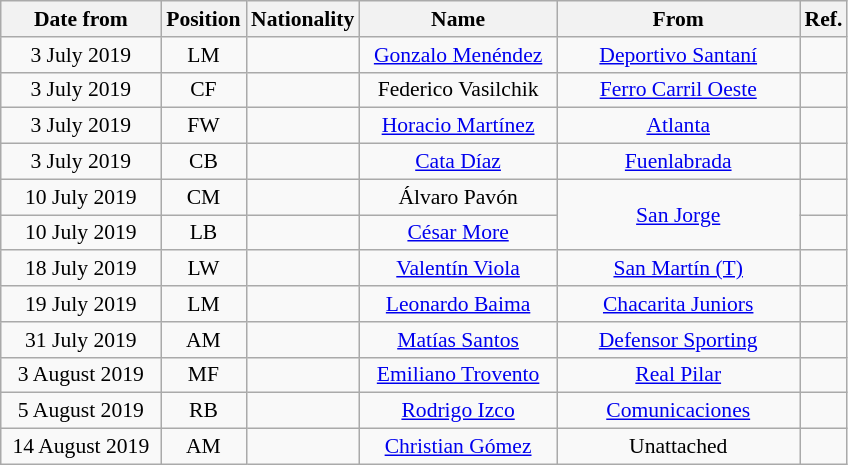<table class="wikitable" style="text-align:center; font-size:90%; ">
<tr>
<th style="background:#; color:#; width:100px;">Date from</th>
<th style="background:#; color:#; width:50px;">Position</th>
<th style="background:#; color:#; width:50px;">Nationality</th>
<th style="background:#; color:#; width:125px;">Name</th>
<th style="background:#; color:#; width:155px;">From</th>
<th style="background:#; color:#; width:25px;">Ref.</th>
</tr>
<tr>
<td>3 July 2019</td>
<td>LM</td>
<td></td>
<td><a href='#'>Gonzalo Menéndez</a></td>
<td> <a href='#'>Deportivo Santaní</a></td>
<td></td>
</tr>
<tr>
<td>3 July 2019</td>
<td>CF</td>
<td></td>
<td>Federico Vasilchik</td>
<td> <a href='#'>Ferro Carril Oeste</a></td>
<td></td>
</tr>
<tr>
<td>3 July 2019</td>
<td>FW</td>
<td></td>
<td><a href='#'>Horacio Martínez</a></td>
<td> <a href='#'>Atlanta</a></td>
<td></td>
</tr>
<tr>
<td>3 July 2019</td>
<td>CB</td>
<td></td>
<td><a href='#'>Cata Díaz</a></td>
<td> <a href='#'>Fuenlabrada</a></td>
<td></td>
</tr>
<tr>
<td>10 July 2019</td>
<td>CM</td>
<td></td>
<td>Álvaro Pavón</td>
<td rowspan="2"> <a href='#'>San Jorge</a></td>
<td></td>
</tr>
<tr>
<td>10 July 2019</td>
<td>LB</td>
<td></td>
<td><a href='#'>César More</a></td>
<td></td>
</tr>
<tr>
<td>18 July 2019</td>
<td>LW</td>
<td></td>
<td><a href='#'>Valentín Viola</a></td>
<td> <a href='#'>San Martín (T)</a></td>
<td></td>
</tr>
<tr>
<td>19 July 2019</td>
<td>LM</td>
<td></td>
<td><a href='#'>Leonardo Baima</a></td>
<td> <a href='#'>Chacarita Juniors</a></td>
<td></td>
</tr>
<tr>
<td>31 July 2019</td>
<td>AM</td>
<td></td>
<td><a href='#'>Matías Santos</a></td>
<td> <a href='#'>Defensor Sporting</a></td>
<td></td>
</tr>
<tr>
<td>3 August 2019</td>
<td>MF</td>
<td></td>
<td><a href='#'>Emiliano Trovento</a></td>
<td> <a href='#'>Real Pilar</a></td>
<td></td>
</tr>
<tr>
<td>5 August 2019</td>
<td>RB</td>
<td></td>
<td><a href='#'>Rodrigo Izco</a></td>
<td> <a href='#'>Comunicaciones</a></td>
<td></td>
</tr>
<tr>
<td>14 August 2019</td>
<td>AM</td>
<td></td>
<td><a href='#'>Christian Gómez</a></td>
<td>Unattached</td>
<td></td>
</tr>
</table>
